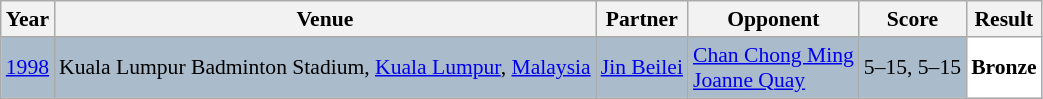<table class="sortable wikitable" style="font-size: 90%;">
<tr>
<th>Year</th>
<th>Venue</th>
<th>Partner</th>
<th>Opponent</th>
<th>Score</th>
<th>Result</th>
</tr>
<tr style="background:#abc;">
<td style="text-align:center;"><a href='#'>1998</a></td>
<td style="text-align:left;">Kuala Lumpur Badminton Stadium, <a href='#'>Kuala Lumpur</a>, <a href='#'>Malaysia</a></td>
<td style="text-align:left;"> <a href='#'>Jin Beilei</a></td>
<td style="text-align:left;"> <a href='#'>Chan Chong Ming</a> <br>  <a href='#'>Joanne Quay</a></td>
<td style="text-align:left;">5–15, 5–15</td>
<td style="text-align:left; background:white"> <strong>Bronze</strong></td>
</tr>
</table>
